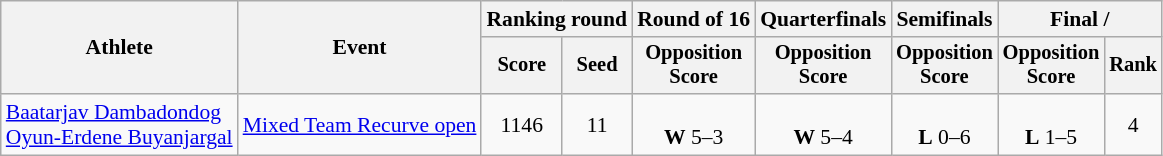<table class="wikitable" style="font-size:90%">
<tr>
<th rowspan=2>Athlete</th>
<th rowspan=2>Event</th>
<th colspan="2">Ranking round</th>
<th>Round of 16</th>
<th>Quarterfinals</th>
<th>Semifinals</th>
<th colspan="2">Final / </th>
</tr>
<tr style="font-size:95%">
<th>Score</th>
<th>Seed</th>
<th>Opposition<br>Score</th>
<th>Opposition<br>Score</th>
<th>Opposition<br>Score</th>
<th>Opposition<br>Score</th>
<th>Rank</th>
</tr>
<tr align=center>
<td align=left><a href='#'>Baatarjav Dambadondog</a><br><a href='#'>Oyun-Erdene Buyanjargal</a></td>
<td align=left><a href='#'>Mixed Team Recurve open</a></td>
<td>1146</td>
<td>11</td>
<td><br><strong>W</strong> 5–3</td>
<td><br><strong>W</strong> 5–4</td>
<td><br><strong>L</strong> 0–6</td>
<td><br><strong>L</strong> 1–5</td>
<td>4</td>
</tr>
</table>
